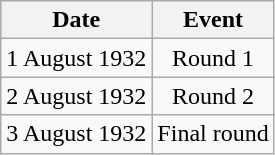<table class = "wikitable" style="text-align:center;">
<tr>
<th>Date</th>
<th>Event</th>
</tr>
<tr>
<td>1 August 1932</td>
<td>Round 1</td>
</tr>
<tr>
<td>2 August 1932</td>
<td>Round 2</td>
</tr>
<tr>
<td>3 August 1932</td>
<td>Final round</td>
</tr>
</table>
